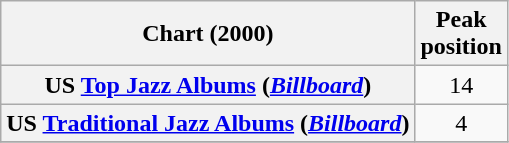<table class="wikitable plainrowheaders sortable" style="text-align:center;">
<tr>
<th scope="col">Chart (2000)</th>
<th scope="col">Peak<br>position</th>
</tr>
<tr>
<th scope="row">US  <a href='#'>Top Jazz Albums</a> (<a href='#'><em>Billboard</em></a>)</th>
<td>14</td>
</tr>
<tr>
<th scope="row">US <a href='#'>Traditional Jazz Albums</a> (<a href='#'><em>Billboard</em></a>)</th>
<td>4</td>
</tr>
<tr>
</tr>
</table>
